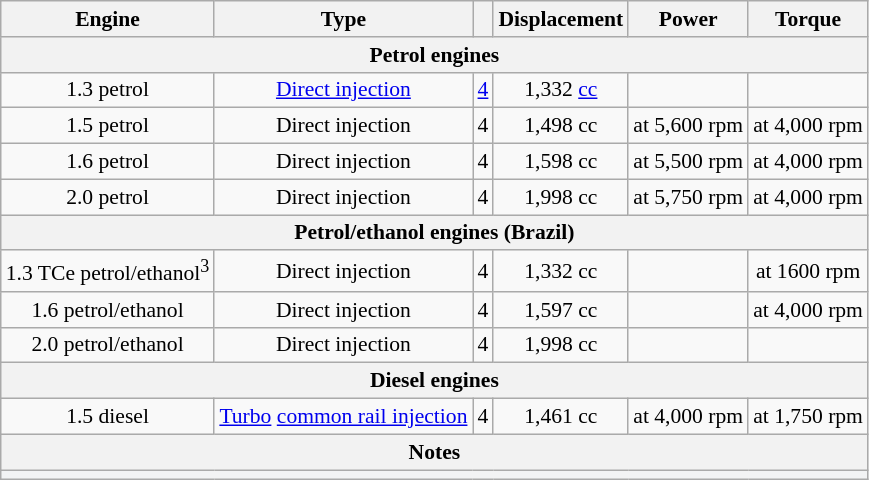<table class="wikitable" style="text-align:center; font-size:90%;">
<tr>
<th>Engine</th>
<th>Type</th>
<th></th>
<th>Displacement</th>
<th>Power</th>
<th>Torque</th>
</tr>
<tr>
<th colspan="6">Petrol engines</th>
</tr>
<tr>
<td>1.3 petrol</td>
<td><a href='#'>Direct injection</a></td>
<td><a href='#'>4</a></td>
<td>1,332 <a href='#'>cc</a></td>
<td></td>
<td></td>
</tr>
<tr>
<td>1.5 petrol</td>
<td>Direct injection</td>
<td>4</td>
<td>1,498 cc</td>
<td> at 5,600 rpm</td>
<td> at 4,000 rpm</td>
</tr>
<tr>
<td>1.6 petrol</td>
<td>Direct injection</td>
<td>4</td>
<td>1,598 cc</td>
<td> at 5,500 rpm</td>
<td> at 4,000 rpm</td>
</tr>
<tr>
<td>2.0 petrol</td>
<td>Direct injection</td>
<td>4</td>
<td>1,998 cc</td>
<td> at 5,750 rpm</td>
<td> at 4,000 rpm</td>
</tr>
<tr>
<th colspan="6">Petrol/ethanol engines (Brazil)</th>
</tr>
<tr>
<td>1.3 TCe petrol/ethanol<sup>3</sup></td>
<td>Direct injection</td>
<td>4</td>
<td>1,332 cc</td>
<td></td>
<td> at 1600 rpm</td>
</tr>
<tr>
<td>1.6 petrol/ethanol</td>
<td>Direct injection</td>
<td>4</td>
<td>1,597 cc</td>
<td></td>
<td> at 4,000 rpm</td>
</tr>
<tr>
<td>2.0 petrol/ethanol</td>
<td>Direct injection</td>
<td>4</td>
<td>1,998 cc</td>
<td></td>
<td></td>
</tr>
<tr>
<th colspan="6">Diesel engines</th>
</tr>
<tr>
<td>1.5 diesel</td>
<td><a href='#'>Turbo</a> <a href='#'>common rail injection</a></td>
<td>4</td>
<td>1,461 cc</td>
<td> at 4,000 rpm</td>
<td> at 1,750 rpm</td>
</tr>
<tr>
<th colspan="6">Notes</th>
</tr>
<tr>
<th style="background:#f2f3f4;" colspan="6"></th>
</tr>
</table>
